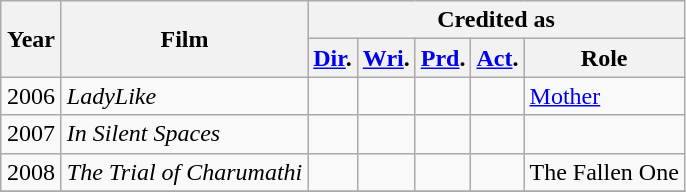<table class="wikitable">
<tr>
<th width="33" rowspan="2">Year</th>
<th rowspan="2">Film</th>
<th colspan="5">Credited as</th>
</tr>
<tr>
<th><a href='#'>Dir</a>.</th>
<th><a href='#'>Wri</a>.</th>
<th><a href='#'>Prd</a>.</th>
<th><a href='#'>Act</a>.</th>
<th>Role</th>
</tr>
<tr>
<td align="center">2006</td>
<td><em>LadyLike</em></td>
<td align="center"></td>
<td align="center"></td>
<td align="center"></td>
<td align="center"></td>
<td><a href='#'>Mother</a></td>
</tr>
<tr>
<td align="center">2007</td>
<td><em>In Silent Spaces</em></td>
<td align="center"></td>
<td align="center"></td>
<td align="center"></td>
<td></td>
<td></td>
</tr>
<tr>
<td align="center">2008</td>
<td><em>The Trial of Charumathi</em></td>
<td align="center"></td>
<td align="center"></td>
<td align="center"></td>
<td align="center"></td>
<td>The Fallen One</td>
</tr>
<tr>
</tr>
</table>
